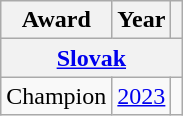<table class="wikitable">
<tr>
<th>Award</th>
<th>Year</th>
<th></th>
</tr>
<tr>
<th colspan="3"><a href='#'>Slovak</a></th>
</tr>
<tr>
<td>Champion</td>
<td><a href='#'>2023</a></td>
<td></td>
</tr>
</table>
